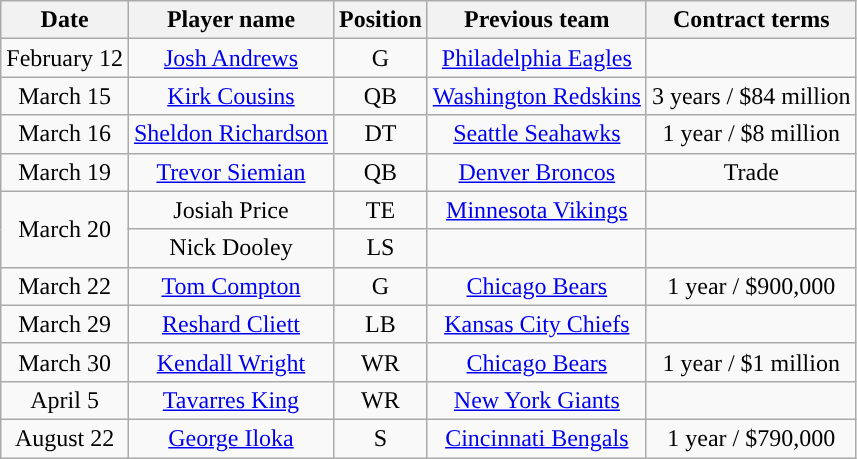<table class="wikitable" style="text-align:center">
<tr>
<th>Date</th>
<th>Player name</th>
<th>Position</th>
<th>Previous team</th>
<th>Contract terms</th>
</tr>
<tr>
<td>February 12</td>
<td><a href='#'>Josh Andrews</a></td>
<td>G</td>
<td><a href='#'>Philadelphia Eagles</a></td>
<td></td>
</tr>
<tr>
<td>March 15</td>
<td><a href='#'>Kirk Cousins</a></td>
<td>QB</td>
<td><a href='#'>Washington Redskins</a></td>
<td>3 years / $84 million</td>
</tr>
<tr>
<td>March 16</td>
<td><a href='#'>Sheldon Richardson</a></td>
<td>DT</td>
<td><a href='#'>Seattle Seahawks</a></td>
<td>1 year / $8 million</td>
</tr>
<tr>
<td>March 19</td>
<td><a href='#'>Trevor Siemian</a></td>
<td>QB</td>
<td><a href='#'>Denver Broncos</a></td>
<td>Trade</td>
</tr>
<tr>
<td rowspan="2">March 20</td>
<td>Josiah Price</td>
<td>TE</td>
<td><a href='#'>Minnesota Vikings</a></td>
<td></td>
</tr>
<tr>
<td>Nick Dooley</td>
<td>LS</td>
<td></td>
<td></td>
</tr>
<tr>
<td>March 22</td>
<td><a href='#'>Tom Compton</a></td>
<td>G</td>
<td><a href='#'>Chicago Bears</a></td>
<td>1 year / $900,000</td>
</tr>
<tr>
<td>March 29</td>
<td><a href='#'>Reshard Cliett</a></td>
<td>LB</td>
<td><a href='#'>Kansas City Chiefs</a></td>
<td></td>
</tr>
<tr>
<td>March 30</td>
<td><a href='#'>Kendall Wright</a></td>
<td>WR</td>
<td><a href='#'>Chicago Bears</a></td>
<td>1 year / $1 million</td>
</tr>
<tr>
<td>April 5</td>
<td><a href='#'>Tavarres King</a></td>
<td>WR</td>
<td><a href='#'>New York Giants</a></td>
<td></td>
</tr>
<tr>
<td>August 22</td>
<td><a href='#'>George Iloka</a></td>
<td>S</td>
<td><a href='#'>Cincinnati Bengals</a></td>
<td>1 year / $790,000</td>
</tr>
</table>
